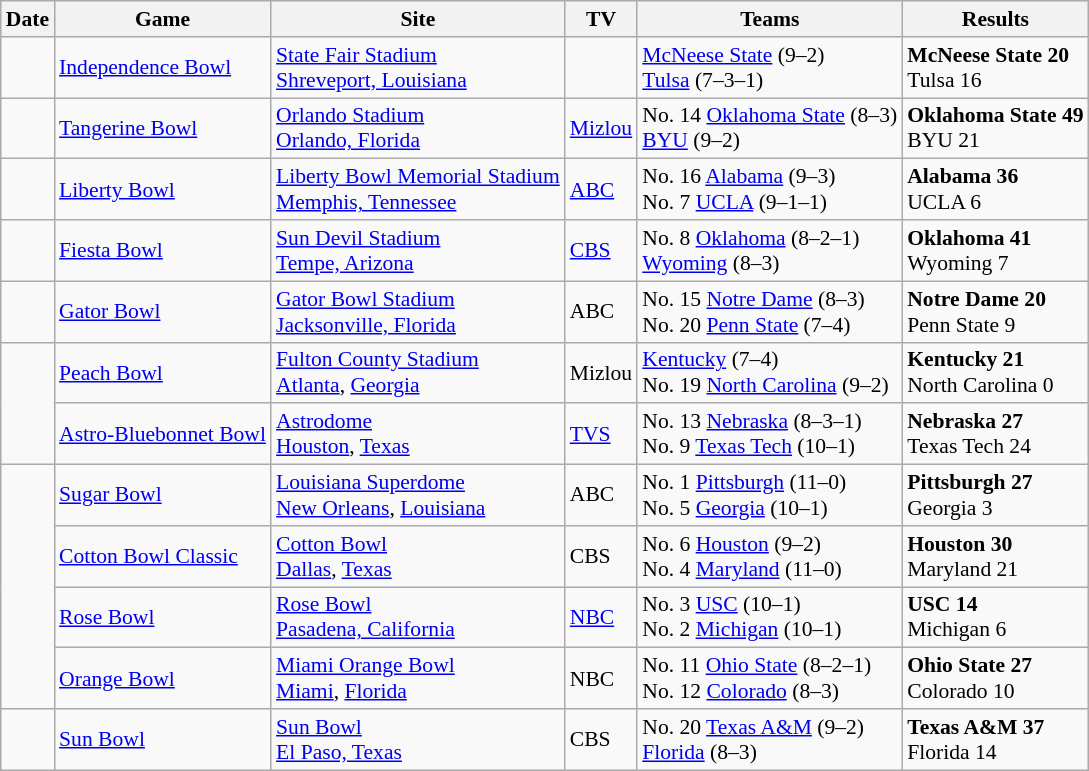<table class="wikitable" style="font-size:90%">
<tr>
<th>Date</th>
<th>Game</th>
<th>Site</th>
<th>TV</th>
<th>Teams</th>
<th>Results</th>
</tr>
<tr>
<td></td>
<td><a href='#'>Independence Bowl</a></td>
<td><a href='#'>State Fair Stadium</a><br><a href='#'>Shreveport, Louisiana</a></td>
<td></td>
<td><a href='#'>McNeese State</a> (9–2)<br><a href='#'>Tulsa</a> (7–3–1)</td>
<td><strong>McNeese State 20</strong><br>Tulsa 16</td>
</tr>
<tr>
<td></td>
<td><a href='#'>Tangerine Bowl</a></td>
<td><a href='#'>Orlando Stadium</a><br><a href='#'>Orlando, Florida</a></td>
<td><a href='#'>Mizlou</a></td>
<td>No. 14 <a href='#'>Oklahoma State</a> (8–3)<br><a href='#'>BYU</a> (9–2)</td>
<td><strong>Oklahoma State 49</strong><br>BYU 21</td>
</tr>
<tr>
<td></td>
<td><a href='#'>Liberty Bowl</a></td>
<td><a href='#'>Liberty Bowl Memorial Stadium</a><br><a href='#'>Memphis, Tennessee</a></td>
<td><a href='#'>ABC</a></td>
<td>No. 16 <a href='#'>Alabama</a> (9–3)<br>No. 7 <a href='#'>UCLA</a> (9–1–1)</td>
<td><strong>Alabama 36</strong><br>UCLA 6</td>
</tr>
<tr>
<td></td>
<td><a href='#'>Fiesta Bowl</a></td>
<td><a href='#'>Sun Devil Stadium</a><br><a href='#'>Tempe, Arizona</a></td>
<td><a href='#'>CBS</a></td>
<td>No. 8 <a href='#'>Oklahoma</a> (8–2–1)<br><a href='#'>Wyoming</a> (8–3)</td>
<td><strong>Oklahoma 41</strong><br>Wyoming 7</td>
</tr>
<tr>
<td></td>
<td><a href='#'>Gator Bowl</a></td>
<td><a href='#'>Gator Bowl Stadium</a><br><a href='#'>Jacksonville, Florida</a></td>
<td>ABC</td>
<td>No. 15 <a href='#'>Notre Dame</a> (8–3)<br>No. 20 <a href='#'>Penn State</a> (7–4)</td>
<td><strong>Notre Dame 20</strong><br>Penn State 9</td>
</tr>
<tr>
<td rowspan=2></td>
<td><a href='#'>Peach Bowl</a></td>
<td><a href='#'>Fulton County Stadium</a><br><a href='#'>Atlanta</a>, <a href='#'>Georgia</a></td>
<td>Mizlou</td>
<td><a href='#'>Kentucky</a> (7–4)<br>No. 19 <a href='#'>North Carolina</a> (9–2)</td>
<td><strong>Kentucky 21</strong><br>North Carolina 0</td>
</tr>
<tr>
<td><a href='#'>Astro-Bluebonnet Bowl</a></td>
<td><a href='#'>Astrodome</a><br><a href='#'>Houston</a>, <a href='#'>Texas</a></td>
<td><a href='#'>TVS</a></td>
<td>No. 13 <a href='#'>Nebraska</a> (8–3–1)<br>No. 9 <a href='#'>Texas Tech</a> (10–1)</td>
<td><strong>Nebraska 27</strong><br>Texas Tech 24</td>
</tr>
<tr>
<td rowspan=4></td>
<td><a href='#'>Sugar Bowl</a></td>
<td><a href='#'>Louisiana Superdome</a><br><a href='#'>New Orleans</a>, <a href='#'>Louisiana</a></td>
<td>ABC</td>
<td>No. 1 <a href='#'>Pittsburgh</a> (11–0)<br>No. 5 <a href='#'>Georgia</a> (10–1)</td>
<td><strong>Pittsburgh 27</strong><br>Georgia 3</td>
</tr>
<tr>
<td><a href='#'>Cotton Bowl Classic</a></td>
<td><a href='#'>Cotton Bowl</a><br><a href='#'>Dallas</a>, <a href='#'>Texas</a></td>
<td>CBS</td>
<td>No. 6 <a href='#'>Houston</a> (9–2)<br>No. 4 <a href='#'>Maryland</a> (11–0)</td>
<td><strong>Houston 30</strong><br>Maryland 21</td>
</tr>
<tr>
<td><a href='#'>Rose Bowl</a></td>
<td><a href='#'>Rose Bowl</a><br><a href='#'>Pasadena, California</a></td>
<td><a href='#'>NBC</a></td>
<td>No. 3 <a href='#'>USC</a> (10–1)<br>No. 2 <a href='#'>Michigan</a> (10–1)</td>
<td><strong>USC 14</strong><br>Michigan 6</td>
</tr>
<tr>
<td><a href='#'>Orange Bowl</a></td>
<td><a href='#'>Miami Orange Bowl</a><br><a href='#'>Miami</a>, <a href='#'>Florida</a></td>
<td>NBC</td>
<td>No. 11 <a href='#'>Ohio State</a> (8–2–1)<br>No. 12 <a href='#'>Colorado</a> (8–3)</td>
<td><strong>Ohio State 27</strong><br>Colorado 10</td>
</tr>
<tr>
<td></td>
<td><a href='#'>Sun Bowl</a></td>
<td><a href='#'>Sun Bowl</a><br><a href='#'>El Paso, Texas</a></td>
<td>CBS</td>
<td>No. 20 <a href='#'>Texas A&M</a> (9–2)<br><a href='#'>Florida</a> (8–3)</td>
<td><strong>Texas A&M 37</strong><br>Florida 14</td>
</tr>
</table>
